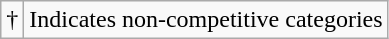<table class="wikitable">
<tr>
<td>†</td>
<td>Indicates non-competitive categories</td>
</tr>
</table>
